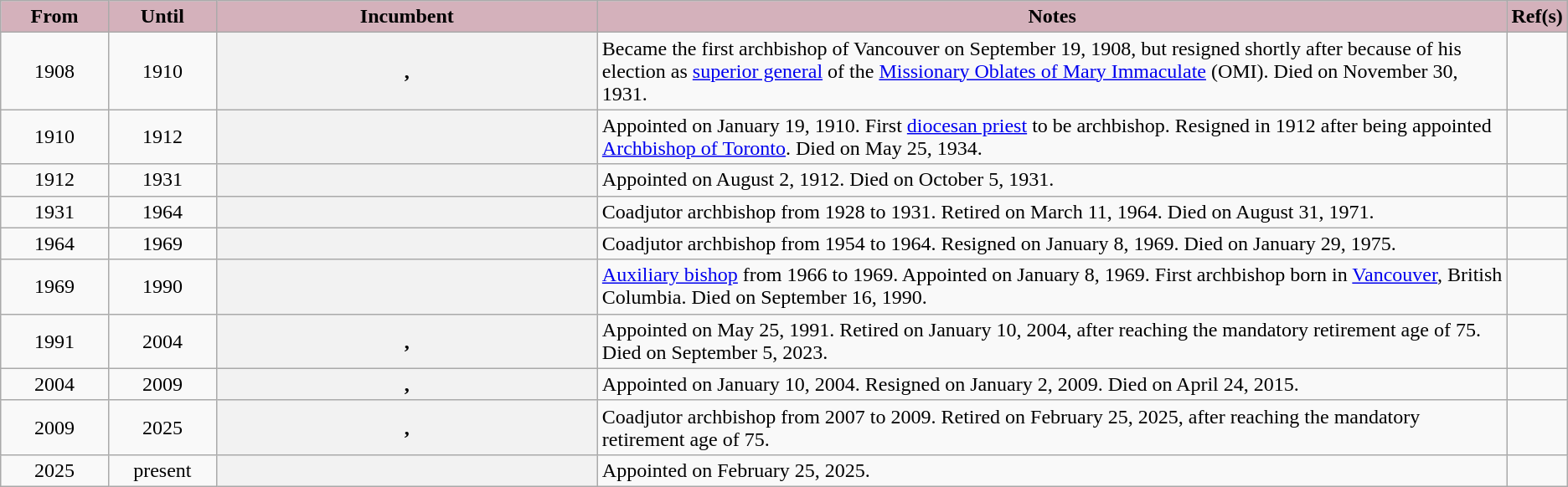<table class="wikitable sortable plainrowheaders" style="text-align:center;">
<tr>
<th scope="col" style="background-color: #D4B1BB; width: 7%">From</th>
<th scope="col" style="background-color: #D4B1BB; width: 7%">Until</th>
<th scope="col" style="background-color: #D4B1BB; width: 25%">Incumbent</th>
<th scope="col" style="background-color: #D4B1BB; width: 60%" class="unsortable">Notes</th>
<th scope="col" style="background-color: #D4B1BB" class="unsortable">Ref(s)</th>
</tr>
<tr>
<td>1908</td>
<td>1910</td>
<th scope="row">, </th>
<td style="text-align:left">Became the first archbishop of Vancouver on September 19, 1908, but resigned shortly after because of his election as <a href='#'>superior general</a> of the <a href='#'>Missionary Oblates of Mary Immaculate</a> (OMI).  Died on November 30, 1931.</td>
<td></td>
</tr>
<tr>
<td>1910</td>
<td>1912</td>
<th scope="row"></th>
<td style="text-align:left">Appointed on January 19, 1910.  First <a href='#'>diocesan priest</a> to be archbishop.  Resigned in 1912 after being appointed <a href='#'>Archbishop of Toronto</a>.  Died on May 25, 1934.</td>
<td></td>
</tr>
<tr>
<td>1912</td>
<td>1931</td>
<th scope="row"></th>
<td style="text-align:left">Appointed on August 2, 1912.  Died on October 5, 1931.</td>
<td></td>
</tr>
<tr>
<td>1931</td>
<td>1964</td>
<th scope="row"></th>
<td style="text-align:left">Coadjutor archbishop from 1928 to 1931.  Retired on March 11, 1964.  Died on August 31, 1971.</td>
<td></td>
</tr>
<tr>
<td>1964</td>
<td>1969</td>
<th scope="row"></th>
<td style="text-align:left">Coadjutor archbishop from 1954 to 1964.  Resigned on January 8, 1969.  Died on January 29, 1975.</td>
<td></td>
</tr>
<tr>
<td>1969</td>
<td>1990</td>
<th scope="row"></th>
<td style="text-align:left"><a href='#'>Auxiliary bishop</a> from 1966 to 1969.  Appointed on January 8, 1969.  First archbishop born in <a href='#'>Vancouver</a>, British Columbia.  Died on September 16, 1990.</td>
<td></td>
</tr>
<tr>
<td>1991</td>
<td>2004</td>
<th scope="row">, </th>
<td style="text-align:left">Appointed on May 25, 1991.  Retired on January 10, 2004, after reaching the mandatory retirement age of 75.  Died on September 5, 2023.</td>
<td></td>
</tr>
<tr>
<td>2004</td>
<td>2009</td>
<th scope="row">, </th>
<td style="text-align:left">Appointed on January 10, 2004.  Resigned on January 2, 2009.  Died on April 24, 2015.</td>
<td></td>
</tr>
<tr>
<td>2009</td>
<td>2025</td>
<th scope="row">, </th>
<td style="text-align:left">Coadjutor archbishop from 2007 to 2009.  Retired on February 25, 2025, after reaching the mandatory retirement age of 75.</td>
<td></td>
</tr>
<tr>
<td>2025</td>
<td>present</td>
<th scope="row"></th>
<td style="text-align:left">Appointed on February 25, 2025.</td>
<td></td>
</tr>
</table>
